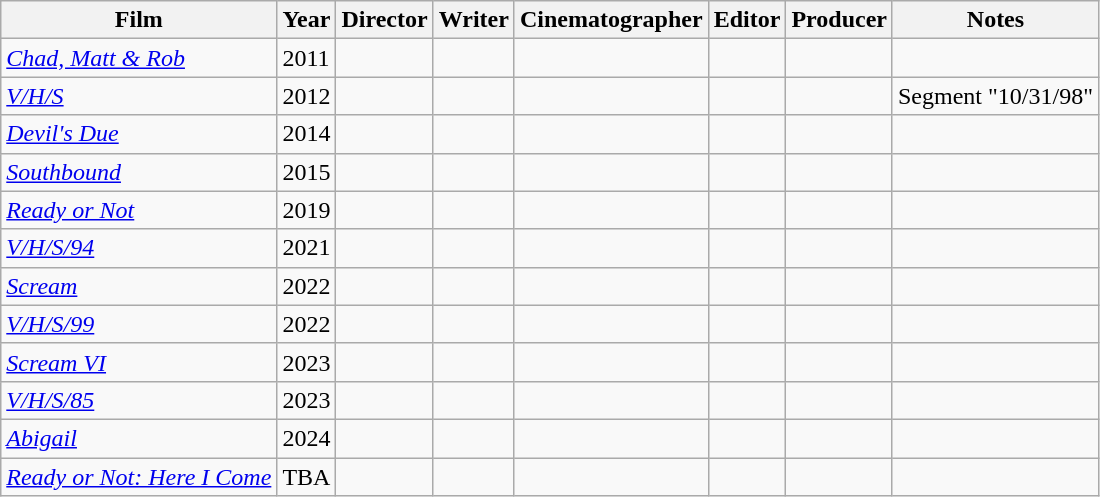<table class="wikitable sortable">
<tr>
<th>Film</th>
<th>Year</th>
<th>Director</th>
<th>Writer</th>
<th>Cinematographer</th>
<th>Editor</th>
<th>Producer</th>
<th>Notes</th>
</tr>
<tr>
<td><em><a href='#'>Chad, Matt & Rob</a></em></td>
<td>2011</td>
<td></td>
<td></td>
<td></td>
<td></td>
<td></td>
<td></td>
</tr>
<tr>
<td><em><a href='#'>V/H/S</a></em></td>
<td>2012</td>
<td></td>
<td></td>
<td></td>
<td></td>
<td></td>
<td>Segment "10/31/98"</td>
</tr>
<tr>
<td><em><a href='#'>Devil's Due</a></em></td>
<td>2014</td>
<td></td>
<td></td>
<td></td>
<td></td>
<td></td>
<td></td>
</tr>
<tr>
<td><em><a href='#'>Southbound</a></em></td>
<td>2015</td>
<td></td>
<td></td>
<td></td>
<td></td>
<td></td>
<td></td>
</tr>
<tr>
<td><em><a href='#'>Ready or Not</a></em></td>
<td>2019</td>
<td></td>
<td></td>
<td></td>
<td></td>
<td></td>
<td></td>
</tr>
<tr>
<td><em><a href='#'>V/H/S/94</a></em></td>
<td>2021</td>
<td></td>
<td></td>
<td></td>
<td></td>
<td></td>
<td></td>
</tr>
<tr>
<td><em><a href='#'>Scream</a></em></td>
<td>2022</td>
<td></td>
<td></td>
<td></td>
<td></td>
<td></td>
<td></td>
</tr>
<tr>
<td><em><a href='#'>V/H/S/99</a></em></td>
<td>2022</td>
<td></td>
<td></td>
<td></td>
<td></td>
<td></td>
<td></td>
</tr>
<tr>
<td><em><a href='#'>Scream VI</a></em></td>
<td>2023</td>
<td></td>
<td></td>
<td></td>
<td></td>
<td></td>
<td></td>
</tr>
<tr>
<td><em><a href='#'>V/H/S/85</a></em></td>
<td>2023</td>
<td></td>
<td></td>
<td></td>
<td></td>
<td></td>
<td></td>
</tr>
<tr>
<td><em><a href='#'>Abigail</a></em></td>
<td>2024</td>
<td></td>
<td></td>
<td></td>
<td></td>
<td></td>
<td></td>
</tr>
<tr>
<td><em><a href='#'>Ready or Not: Here I Come</a></em></td>
<td>TBA</td>
<td></td>
<td></td>
<td></td>
<td></td>
<td></td>
<td></td>
</tr>
</table>
